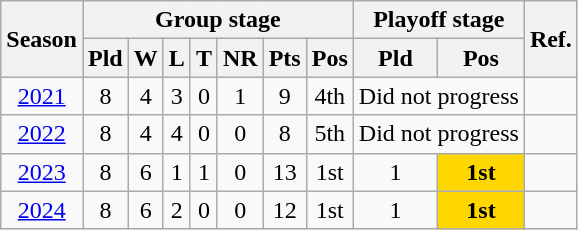<table class="wikitable" style="text-align: center">
<tr>
<th rowspan=2>Season</th>
<th colspan=7>Group stage</th>
<th colspan=2>Playoff stage</th>
<th rowspan=2>Ref.</th>
</tr>
<tr>
<th>Pld</th>
<th>W</th>
<th>L</th>
<th>T</th>
<th>NR</th>
<th>Pts</th>
<th>Pos</th>
<th>Pld</th>
<th>Pos</th>
</tr>
<tr>
<td><a href='#'>2021</a></td>
<td>8</td>
<td>4</td>
<td>3</td>
<td>0</td>
<td>1</td>
<td>9</td>
<td>4th</td>
<td colspan=2>Did not progress</td>
<td></td>
</tr>
<tr>
<td><a href='#'>2022</a></td>
<td>8</td>
<td>4</td>
<td>4</td>
<td>0</td>
<td>0</td>
<td>8</td>
<td>5th</td>
<td colspan=2>Did not progress</td>
<td></td>
</tr>
<tr>
<td><a href='#'>2023</a></td>
<td>8</td>
<td>6</td>
<td>1</td>
<td>1</td>
<td>0</td>
<td>13</td>
<td>1st</td>
<td>1</td>
<td bgcolor=gold><strong>1st</strong></td>
<td></td>
</tr>
<tr>
<td><a href='#'>2024</a></td>
<td>8</td>
<td>6</td>
<td>2</td>
<td>0</td>
<td>0</td>
<td>12</td>
<td>1st</td>
<td>1</td>
<td bgcolor=gold><strong>1st</strong></td>
<td></td>
</tr>
</table>
